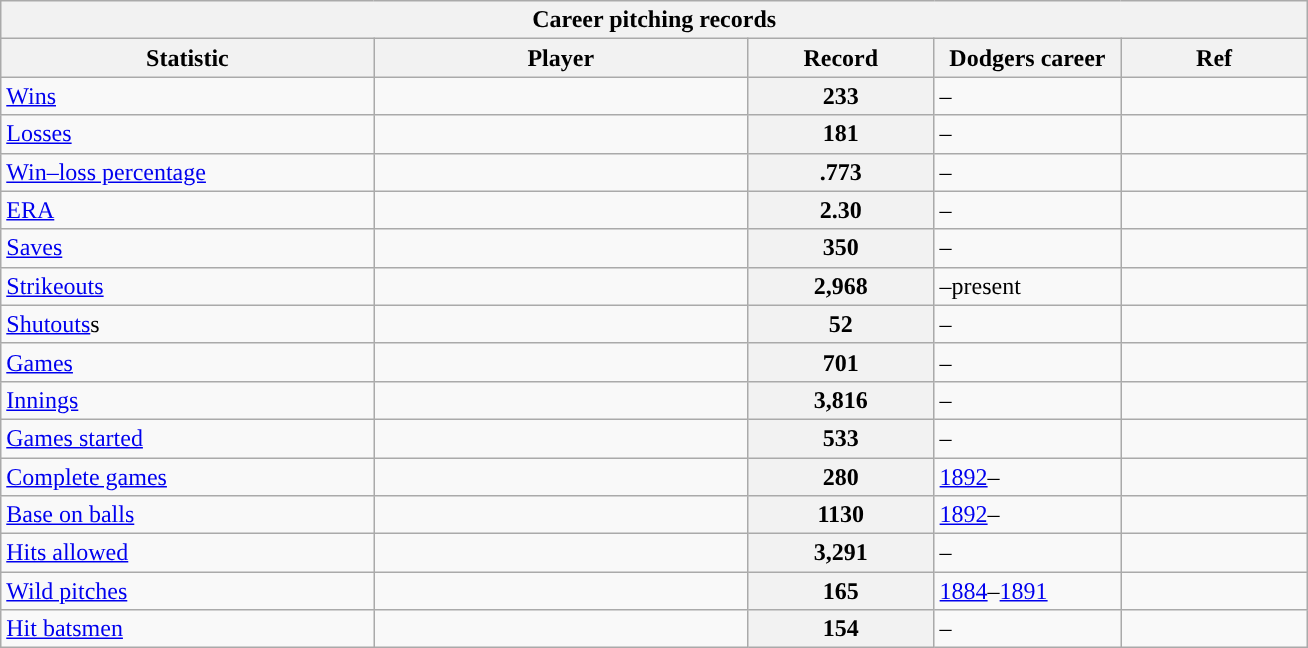<table class="wikitable" width="69%">
<tr>
<th colspan=5>Career pitching records</th>
</tr>
<tr>
<th scope="col" width=20%>Statistic</th>
<th scope="col" width=20%>Player</th>
<th scope="col" width=10% class="unsortable">Record</th>
<th scope="col" width=10%>Dodgers career</th>
<th scope="col" width=10% class="unsortable">Ref</th>
</tr>
<tr>
<td><a href='#'>Wins</a></td>
<td></td>
<th scope="row">233</th>
<td>–<br></td>
<td></td>
</tr>
<tr>
<td><a href='#'>Losses</a></td>
<td></td>
<th scope="row">181</th>
<td>–<br></td>
<td></td>
</tr>
<tr>
<td><a href='#'>Win–loss percentage</a></td>
<td></td>
<th scope="row">.773</th>
<td>–</td>
<td></td>
</tr>
<tr>
<td><a href='#'>ERA</a></td>
<td></td>
<th scope="row">2.30</th>
<td>–</td>
<td></td>
</tr>
<tr>
<td><a href='#'>Saves</a></td>
<td></td>
<th scope="row">350</th>
<td>–</td>
<td></td>
</tr>
<tr>
<td><a href='#'>Strikeouts</a></td>
<td></td>
<th scope="row">2,968</th>
<td>–present</td>
<td></td>
</tr>
<tr>
<td><a href='#'>Shutouts</a>s</td>
<td></td>
<th scope="row">52</th>
<td>–<br></td>
<td></td>
</tr>
<tr>
<td><a href='#'>Games</a></td>
<td></td>
<th scope="row">701</th>
<td>–</td>
<td></td>
</tr>
<tr>
<td><a href='#'>Innings</a></td>
<td></td>
<th scope="row">3,816</th>
<td>–<br></td>
<td></td>
</tr>
<tr>
<td><a href='#'>Games started</a></td>
<td></td>
<th scope="row">533</th>
<td>–<br></td>
<td></td>
</tr>
<tr>
<td><a href='#'>Complete games</a></td>
<td></td>
<th scope="row">280</th>
<td><a href='#'>1892</a>–</td>
<td></td>
</tr>
<tr>
<td><a href='#'>Base on balls</a></td>
<td></td>
<th scope="row">1130</th>
<td><a href='#'>1892</a>–</td>
<td></td>
</tr>
<tr>
<td><a href='#'>Hits allowed</a></td>
<td></td>
<th scope="row">3,291</th>
<td>–<br></td>
<td></td>
</tr>
<tr>
<td><a href='#'>Wild pitches</a></td>
<td></td>
<th scope="row">165</th>
<td><a href='#'>1884</a>–<a href='#'>1891</a></td>
<td></td>
</tr>
<tr>
<td><a href='#'>Hit batsmen</a></td>
<td></td>
<th scope="row">154</th>
<td>–</td>
<td></td>
</tr>
</table>
